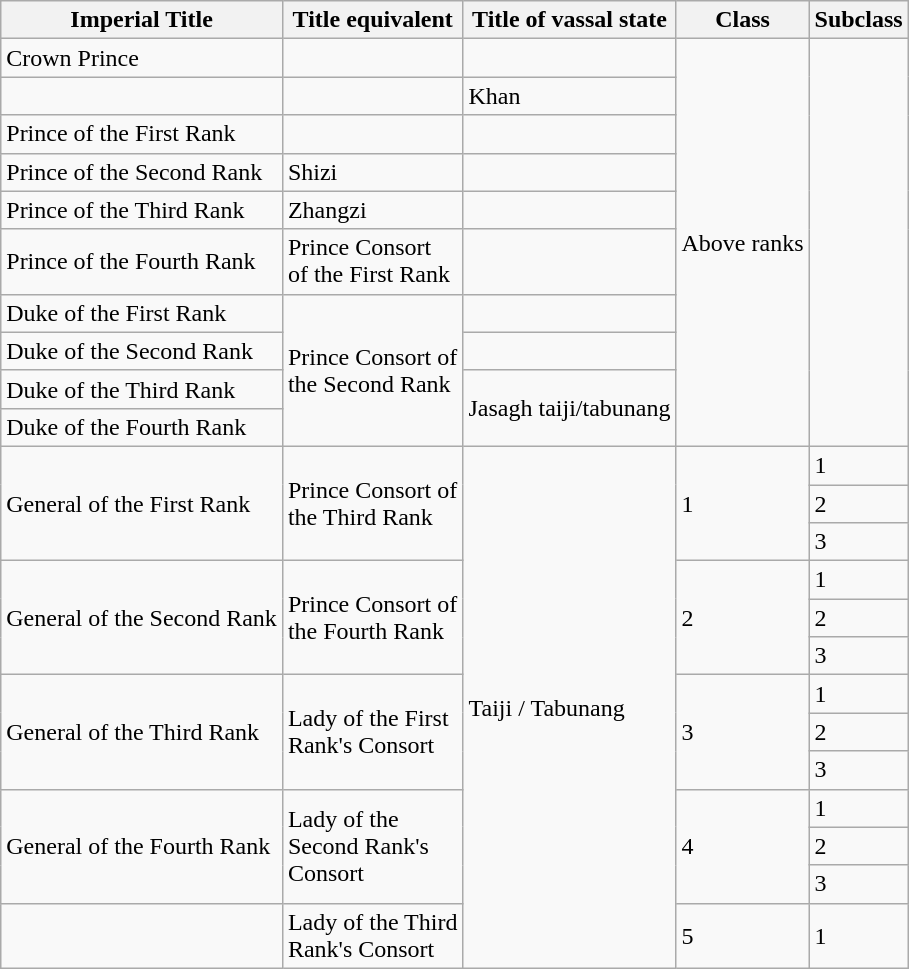<table class="wikitable">
<tr>
<th>Imperial Title</th>
<th>Title equivalent</th>
<th>Title of vassal state</th>
<th>Class</th>
<th>Subclass</th>
</tr>
<tr>
<td>Crown Prince</td>
<td></td>
<td></td>
<td rowspan="10">Above ranks</td>
<td rowspan="10"></td>
</tr>
<tr>
<td></td>
<td></td>
<td>Khan</td>
</tr>
<tr>
<td>Prince of the First Rank</td>
<td></td>
<td></td>
</tr>
<tr>
<td>Prince of the Second Rank</td>
<td>Shizi</td>
<td></td>
</tr>
<tr>
<td>Prince of the Third Rank</td>
<td>Zhangzi</td>
<td></td>
</tr>
<tr>
<td>Prince of the Fourth Rank</td>
<td>Prince Consort<br>of the First Rank</td>
<td></td>
</tr>
<tr>
<td>Duke of the First Rank</td>
<td rowspan="4">Prince Consort of<br>the Second Rank</td>
<td></td>
</tr>
<tr>
<td>Duke of the Second Rank</td>
<td></td>
</tr>
<tr>
<td>Duke of the Third Rank</td>
<td rowspan="2">Jasagh taiji/tabunang</td>
</tr>
<tr>
<td>Duke of the Fourth Rank</td>
</tr>
<tr>
<td rowspan="3">General of the First Rank</td>
<td rowspan="3">Prince Consort of<br>the Third Rank</td>
<td rowspan="13">Taiji / Tabunang</td>
<td rowspan="3">1</td>
<td>1</td>
</tr>
<tr>
<td>2</td>
</tr>
<tr>
<td>3</td>
</tr>
<tr>
<td rowspan="3">General of the Second Rank</td>
<td rowspan="3">Prince Consort of<br>the Fourth Rank</td>
<td rowspan="3">2</td>
<td>1</td>
</tr>
<tr>
<td>2</td>
</tr>
<tr>
<td>3</td>
</tr>
<tr>
<td rowspan="3">General of the Third Rank</td>
<td rowspan="3">Lady of the First<br>Rank's Consort</td>
<td rowspan="3">3</td>
<td>1</td>
</tr>
<tr>
<td>2</td>
</tr>
<tr>
<td>3</td>
</tr>
<tr>
<td rowspan="3">General of the Fourth Rank</td>
<td rowspan="3">Lady of the<br>Second Rank's<br>Consort</td>
<td rowspan="3">4</td>
<td>1</td>
</tr>
<tr>
<td>2</td>
</tr>
<tr>
<td>3</td>
</tr>
<tr>
<td></td>
<td>Lady of the Third<br>Rank's Consort</td>
<td>5</td>
<td>1</td>
</tr>
</table>
